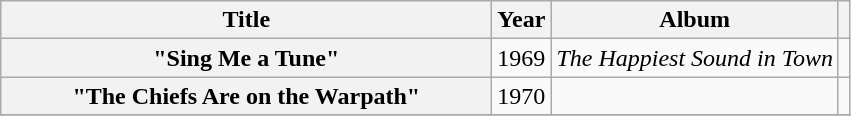<table class="wikitable plainrowheaders" style="text-align:center;">
<tr>
<th style="width:20em;">Title</th>
<th>Year</th>
<th>Album</th>
<th></th>
</tr>
<tr>
<th scope="row">"Sing Me a Tune"</th>
<td>1969</td>
<td><em>The Happiest Sound in Town</em></td>
<td align="center"></td>
</tr>
<tr>
<th scope="row">"The Chiefs Are on the Warpath"</th>
<td>1970</td>
<td></td>
<td align="center"></td>
</tr>
<tr>
</tr>
</table>
